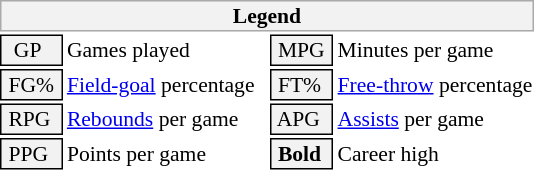<table class="toccolours" style="font-size: 90%; white-space: nowrap;">
<tr>
<th colspan="6" style="background:#f2f2f2; border:1px solid #aaa;">Legend</th>
</tr>
<tr>
<td style="background:#f2f2f2; border:1px solid black;">  GP</td>
<td>Games played</td>
<td style="background:#f2f2f2; border:1px solid black;"> MPG </td>
<td>Minutes per game</td>
</tr>
<tr>
<td style="background:#f2f2f2; border:1px solid black;"> FG% </td>
<td style="padding-right: 8px"><a href='#'>Field-goal</a> percentage</td>
<td style="background:#f2f2f2; border:1px solid black;"> FT% </td>
<td><a href='#'>Free-throw</a> percentage</td>
</tr>
<tr>
<td style="background:#f2f2f2; border:1px solid black;"> RPG </td>
<td><a href='#'>Rebounds</a> per game</td>
<td style="background:#f2f2f2; border:1px solid black;"> APG </td>
<td><a href='#'>Assists</a> per game</td>
</tr>
<tr>
<td style="background:#f2f2f2; border:1px solid black;"> PPG </td>
<td>Points per game</td>
<td style="background-color: #F2F2F2; border: 1px solid black"> <strong>Bold</strong> </td>
<td>Career high</td>
</tr>
<tr>
</tr>
</table>
